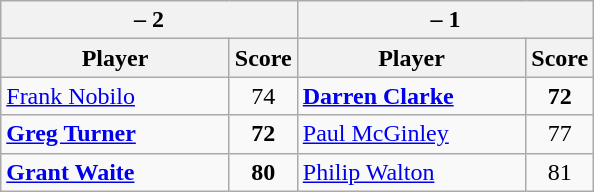<table class=wikitable>
<tr>
<th colspan=2> – 2</th>
<th colspan=2> – 1</th>
</tr>
<tr>
<th width=145>Player</th>
<th>Score</th>
<th width=145>Player</th>
<th>Score</th>
</tr>
<tr>
<td><a href='#'>Frank Nobilo</a></td>
<td align=center>74</td>
<td><strong><a href='#'>Darren Clarke</a></strong></td>
<td align=center><strong>72</strong></td>
</tr>
<tr>
<td><strong><a href='#'>Greg Turner</a></strong></td>
<td align=center><strong>72</strong></td>
<td><a href='#'>Paul McGinley</a></td>
<td align=center>77</td>
</tr>
<tr>
<td><strong><a href='#'>Grant Waite</a></strong></td>
<td align=center><strong>80</strong></td>
<td><a href='#'>Philip Walton</a></td>
<td align=center>81</td>
</tr>
</table>
